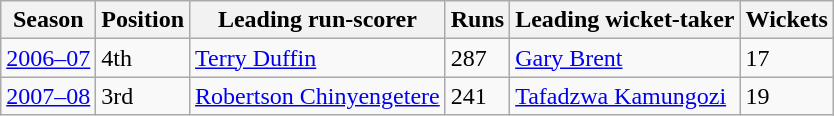<table class="wikitable sortable">
<tr>
<th>Season</th>
<th>Position</th>
<th>Leading run-scorer</th>
<th>Runs</th>
<th>Leading wicket-taker</th>
<th>Wickets</th>
</tr>
<tr>
<td><a href='#'>2006–07</a></td>
<td>4th</td>
<td><a href='#'>Terry Duffin</a></td>
<td>287</td>
<td><a href='#'>Gary Brent</a></td>
<td>17</td>
</tr>
<tr>
<td><a href='#'>2007–08</a></td>
<td>3rd</td>
<td><a href='#'>Robertson Chinyengetere</a></td>
<td>241</td>
<td><a href='#'>Tafadzwa Kamungozi</a></td>
<td>19</td>
</tr>
</table>
